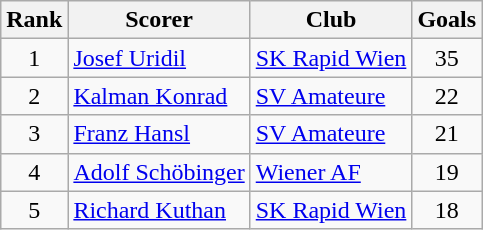<table class="wikitable" style="text-align:center">
<tr>
<th>Rank</th>
<th>Scorer</th>
<th>Club</th>
<th>Goals</th>
</tr>
<tr>
<td>1</td>
<td align="left"> <a href='#'>Josef Uridil</a></td>
<td align="left"><a href='#'>SK Rapid Wien</a></td>
<td>35</td>
</tr>
<tr>
<td>2</td>
<td align="left"> <a href='#'>Kalman Konrad</a></td>
<td align="left"><a href='#'>SV Amateure</a></td>
<td>22</td>
</tr>
<tr>
<td>3</td>
<td align="left"> <a href='#'>Franz Hansl</a></td>
<td align="left"><a href='#'>SV Amateure</a></td>
<td>21</td>
</tr>
<tr>
<td>4</td>
<td align="left"> <a href='#'>Adolf Schöbinger</a></td>
<td align="left"><a href='#'>Wiener AF</a></td>
<td>19</td>
</tr>
<tr>
<td>5</td>
<td align="left"> <a href='#'>Richard Kuthan</a></td>
<td align="left"><a href='#'>SK Rapid Wien</a></td>
<td>18</td>
</tr>
</table>
